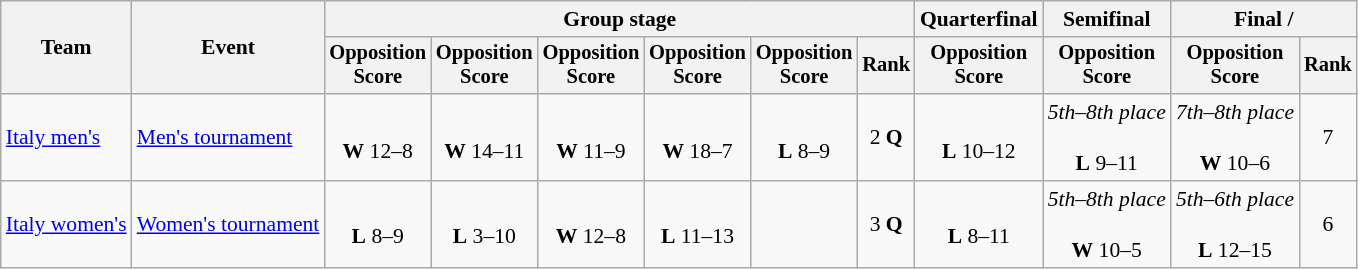<table class=wikitable style=font-size:90%;text-align:center>
<tr>
<th rowspan=2>Team</th>
<th rowspan=2>Event</th>
<th colspan=6>Group stage</th>
<th>Quarterfinal</th>
<th>Semifinal</th>
<th colspan=2>Final / </th>
</tr>
<tr style=font-size:95%>
<th>Opposition<br>Score</th>
<th>Opposition<br>Score</th>
<th>Opposition<br>Score</th>
<th>Opposition<br>Score</th>
<th>Opposition<br>Score</th>
<th>Rank</th>
<th>Opposition<br>Score</th>
<th>Opposition<br>Score</th>
<th>Opposition<br>Score</th>
<th>Rank</th>
</tr>
<tr>
<td align=left><a href='#'>Italy men's</a></td>
<td align=left><a href='#'>Men's tournament</a></td>
<td><br><strong>W</strong> 12–8</td>
<td><br><strong>W</strong> 14–11</td>
<td><br><strong>W</strong> 11–9</td>
<td><br><strong>W</strong> 18–7</td>
<td><br><strong>L</strong> 8–9</td>
<td>2 <strong>Q</strong></td>
<td><br><strong>L</strong> 10–12</td>
<td><em>5th–8th place</em><br><br><strong>L</strong> 9–11</td>
<td><em>7th–8th place</em><br><br><strong>W</strong> 10–6</td>
<td>7</td>
</tr>
<tr>
<td align=left><a href='#'>Italy women's</a></td>
<td align=left><a href='#'>Women's tournament</a></td>
<td><br><strong>L</strong> 8–9</td>
<td><br><strong>L</strong> 3–10</td>
<td><br><strong>W</strong> 12–8</td>
<td><br><strong>L</strong> 11–13</td>
<td></td>
<td>3 <strong>Q</strong></td>
<td><br><strong>L</strong> 8–11</td>
<td><em>5th–8th place</em><br><br><strong>W</strong> 10–5</td>
<td><em>5th–6th place</em><br><br><strong>L</strong> 12–15</td>
<td>6</td>
</tr>
</table>
